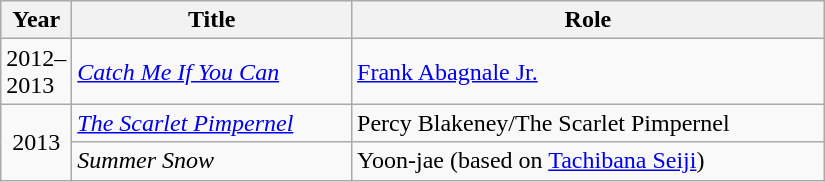<table class="wikitable" style="width:550px">
<tr>
<th width=10>Year</th>
<th>Title</th>
<th>Role</th>
</tr>
<tr>
<td>2012–2013</td>
<td><em><a href='#'>Catch Me If You Can</a></em></td>
<td><a href='#'>Frank Abagnale Jr.</a></td>
</tr>
<tr>
<td rowspan=2 style="text-align:center;">2013</td>
<td><em><a href='#'>The Scarlet Pimpernel</a></em></td>
<td>Percy Blakeney/The Scarlet Pimpernel</td>
</tr>
<tr>
<td><em>Summer Snow</em></td>
<td>Yoon-jae (based on <a href='#'>Tachibana Seiji</a>)</td>
</tr>
</table>
